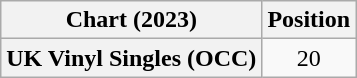<table class="wikitable plainrowheaders" style="text-align:center">
<tr>
<th scope="col">Chart (2023)</th>
<th scope="col">Position</th>
</tr>
<tr>
<th scope="row">UK Vinyl Singles (OCC)</th>
<td>20</td>
</tr>
</table>
